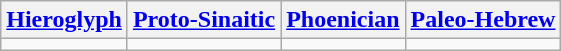<table class=wikitable style="text-align: center;">
<tr>
<th><a href='#'>Hieroglyph</a></th>
<th><a href='#'>Proto-Sinaitic</a></th>
<th><a href='#'>Phoenician</a></th>
<th><a href='#'>Paleo-Hebrew</a></th>
</tr>
<tr>
<td align="center"></td>
<td align="center"></td>
<td align="center"></td>
<td align="center"></td>
</tr>
</table>
